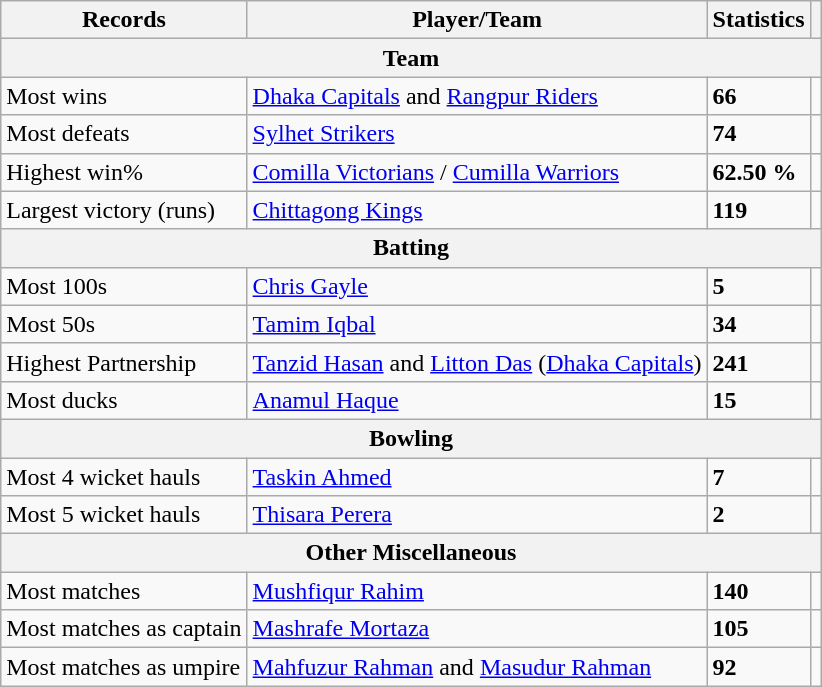<table class="wikitable">
<tr>
<th>Records</th>
<th>Player/Team</th>
<th>Statistics</th>
<th></th>
</tr>
<tr>
<th colspan="4">Team</th>
</tr>
<tr>
<td>Most wins</td>
<td><a href='#'>Dhaka Capitals</a> and <a href='#'>Rangpur Riders</a></td>
<td><strong>66</strong></td>
<td></td>
</tr>
<tr>
<td>Most defeats</td>
<td><a href='#'>Sylhet Strikers</a></td>
<td><strong>74</strong></td>
<td></td>
</tr>
<tr>
<td>Highest win%</td>
<td><a href='#'>Comilla Victorians</a> / <a href='#'>Cumilla Warriors</a></td>
<td><strong>62.50 %</strong></td>
<td></td>
</tr>
<tr>
<td>Largest victory (runs)</td>
<td><a href='#'>Chittagong Kings</a></td>
<td><strong>119</strong></td>
<td></td>
</tr>
<tr>
<th colspan="4">Batting</th>
</tr>
<tr>
<td>Most 100s</td>
<td><a href='#'>Chris Gayle</a></td>
<td><strong>5</strong></td>
<td></td>
</tr>
<tr>
<td>Most 50s</td>
<td><a href='#'>Tamim Iqbal</a></td>
<td><strong>34</strong></td>
<td></td>
</tr>
<tr>
<td>Highest Partnership</td>
<td><a href='#'>Tanzid Hasan</a> and <a href='#'>Litton Das</a> (<a href='#'>Dhaka Capitals</a>)</td>
<td><strong>241</strong></td>
<td></td>
</tr>
<tr>
<td>Most ducks</td>
<td><a href='#'>Anamul Haque</a></td>
<td><strong>15</strong></td>
<td></td>
</tr>
<tr>
<th colspan="4">Bowling</th>
</tr>
<tr>
<td>Most 4 wicket hauls</td>
<td><a href='#'>Taskin Ahmed</a></td>
<td><strong>7</strong></td>
<td></td>
</tr>
<tr>
<td>Most 5 wicket hauls</td>
<td><a href='#'>Thisara Perera</a></td>
<td><strong>2</strong></td>
<td></td>
</tr>
<tr>
<th colspan="4">Other Miscellaneous</th>
</tr>
<tr>
<td>Most matches</td>
<td><a href='#'>Mushfiqur Rahim</a></td>
<td><strong>140</strong></td>
<td></td>
</tr>
<tr>
<td>Most matches as captain</td>
<td><a href='#'>Mashrafe Mortaza</a></td>
<td><strong>105</strong></td>
<td></td>
</tr>
<tr>
<td>Most matches as umpire</td>
<td><a href='#'>Mahfuzur Rahman</a> and <a href='#'>Masudur Rahman</a></td>
<td><strong>92</strong></td>
<td></td>
</tr>
</table>
